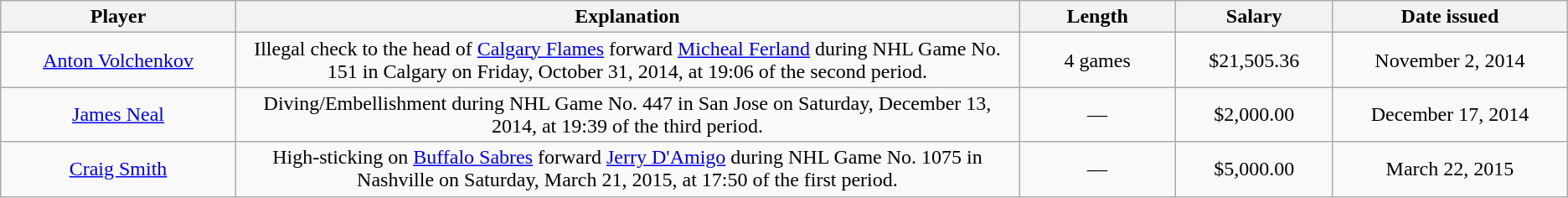<table class="wikitable" style="text-align:center;">
<tr>
<th style="width:15%;">Player</th>
<th style="width:50%;">Explanation</th>
<th style="width:10%;">Length</th>
<th style="width:10%;">Salary</th>
<th style="width:15%;">Date issued</th>
</tr>
<tr>
<td><a href='#'>Anton Volchenkov</a></td>
<td>Illegal check to the head of <a href='#'>Calgary Flames</a> forward <a href='#'>Micheal Ferland</a> during NHL Game No. 151 in Calgary on Friday, October 31, 2014, at 19:06 of the second period.</td>
<td>4 games</td>
<td>$21,505.36</td>
<td>November 2, 2014</td>
</tr>
<tr>
<td><a href='#'>James Neal</a></td>
<td>Diving/Embellishment during NHL Game No. 447 in San Jose on Saturday, December 13, 2014, at 19:39 of the third period.</td>
<td>—</td>
<td>$2,000.00</td>
<td>December 17, 2014</td>
</tr>
<tr>
<td><a href='#'>Craig Smith</a></td>
<td>High-sticking on <a href='#'>Buffalo Sabres</a> forward <a href='#'>Jerry D'Amigo</a> during NHL Game No. 1075 in Nashville on Saturday, March 21, 2015, at 17:50 of the first period.</td>
<td>—</td>
<td>$5,000.00</td>
<td>March 22, 2015</td>
</tr>
</table>
